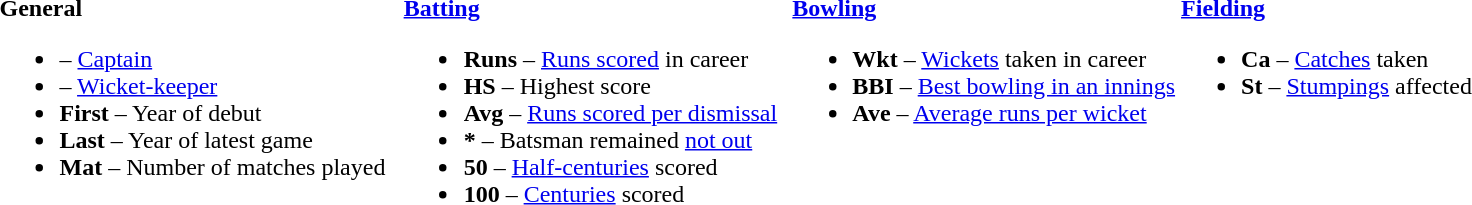<table>
<tr>
<td valign="top" style="width:26%"><br><strong>General</strong><ul><li> – <a href='#'>Captain</a></li><li> – <a href='#'>Wicket-keeper</a></li><li><strong>First</strong> – Year of debut</li><li><strong>Last</strong> – Year of latest game</li><li><strong>Mat</strong> – Number of matches played</li></ul></td>
<td valign="top" style="width:25%"><br><strong><a href='#'>Batting</a></strong><ul><li><strong>Runs</strong> – <a href='#'>Runs scored</a> in career</li><li><strong>HS</strong> – Highest score</li><li><strong>Avg</strong> – <a href='#'>Runs scored per dismissal</a></li><li><strong>*</strong> – Batsman remained <a href='#'>not out</a></li><li><strong>50</strong> – <a href='#'>Half-centuries</a> scored</li><li><strong>100</strong> – <a href='#'>Centuries</a> scored</li></ul></td>
<td valign="top" style="width:25%"><br><strong><a href='#'>Bowling</a></strong><ul><li><strong>Wkt</strong> – <a href='#'>Wickets</a> taken in career</li><li><strong>BBI</strong> – <a href='#'>Best bowling in an innings</a></li><li><strong>Ave</strong> – <a href='#'>Average runs per wicket</a></li></ul></td>
<td valign="top" style="width:24%"><br><strong><a href='#'>Fielding</a></strong><ul><li><strong>Ca</strong> – <a href='#'>Catches</a> taken</li><li><strong>St</strong> – <a href='#'>Stumpings</a> affected</li></ul></td>
</tr>
</table>
